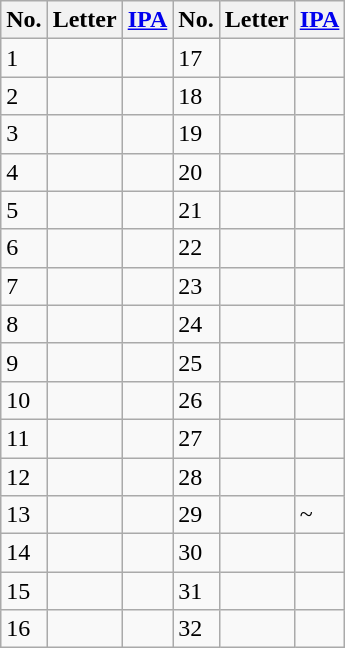<table class="wikitable">
<tr>
<th>No.</th>
<th>Letter</th>
<th><a href='#'>IPA</a></th>
<th>No.</th>
<th>Letter</th>
<th><a href='#'>IPA</a></th>
</tr>
<tr>
<td>1</td>
<td><big></big></td>
<td></td>
<td>17</td>
<td><big></big></td>
<td></td>
</tr>
<tr>
<td>2</td>
<td><big></big></td>
<td></td>
<td>18</td>
<td><big></big></td>
<td></td>
</tr>
<tr>
<td>3</td>
<td><big></big></td>
<td></td>
<td>19</td>
<td><big></big></td>
<td></td>
</tr>
<tr>
<td>4</td>
<td><big></big></td>
<td></td>
<td>20</td>
<td><big></big></td>
<td></td>
</tr>
<tr>
<td>5</td>
<td><big></big></td>
<td></td>
<td>21</td>
<td><big></big></td>
<td></td>
</tr>
<tr>
<td>6</td>
<td><big></big></td>
<td></td>
<td>22</td>
<td><big></big></td>
<td></td>
</tr>
<tr>
<td>7</td>
<td><big></big></td>
<td></td>
<td>23</td>
<td><big></big></td>
<td></td>
</tr>
<tr>
<td>8</td>
<td><big></big></td>
<td></td>
<td>24</td>
<td><big></big></td>
<td></td>
</tr>
<tr>
<td>9</td>
<td><big></big></td>
<td></td>
<td>25</td>
<td><big></big></td>
<td></td>
</tr>
<tr>
<td>10</td>
<td><big></big></td>
<td></td>
<td>26</td>
<td><big></big></td>
<td></td>
</tr>
<tr>
<td>11</td>
<td><big></big></td>
<td></td>
<td>27</td>
<td><big></big></td>
<td></td>
</tr>
<tr>
<td>12</td>
<td><big></big></td>
<td></td>
<td>28</td>
<td><big></big></td>
<td></td>
</tr>
<tr>
<td>13</td>
<td><big></big></td>
<td></td>
<td>29</td>
<td><big></big></td>
<td>~</td>
</tr>
<tr>
<td>14</td>
<td><big></big></td>
<td></td>
<td>30</td>
<td><big></big></td>
<td></td>
</tr>
<tr>
<td>15</td>
<td><big></big></td>
<td></td>
<td>31</td>
<td><big></big></td>
<td></td>
</tr>
<tr>
<td>16</td>
<td><big></big></td>
<td></td>
<td>32</td>
<td><big></big></td>
<td></td>
</tr>
</table>
